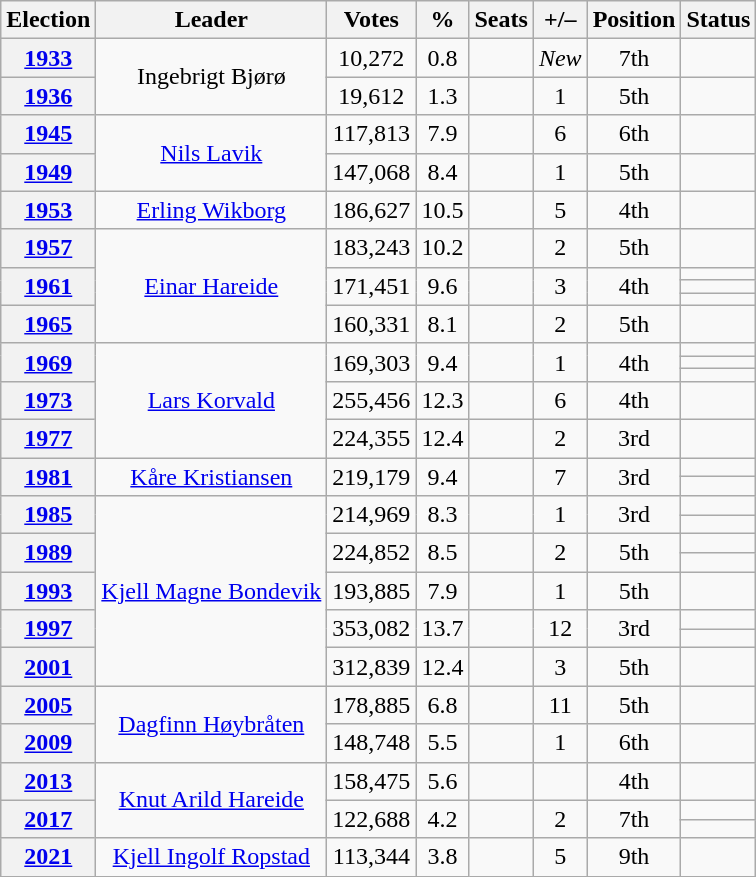<table class=wikitable style="text-align:center;">
<tr>
<th>Election</th>
<th>Leader</th>
<th>Votes</th>
<th>%</th>
<th>Seats</th>
<th>+/–</th>
<th>Position</th>
<th>Status</th>
</tr>
<tr>
<th><a href='#'>1933</a></th>
<td rowspan=2>Ingebrigt Bjørø</td>
<td>10,272</td>
<td>0.8</td>
<td></td>
<td><em>New</em></td>
<td> 7th</td>
<td></td>
</tr>
<tr>
<th><a href='#'>1936</a></th>
<td>19,612</td>
<td>1.3</td>
<td></td>
<td> 1</td>
<td> 5th</td>
<td></td>
</tr>
<tr>
<th><a href='#'>1945</a></th>
<td rowspan=2><a href='#'>Nils Lavik</a></td>
<td>117,813</td>
<td>7.9</td>
<td></td>
<td> 6</td>
<td> 6th</td>
<td></td>
</tr>
<tr>
<th><a href='#'>1949</a></th>
<td>147,068</td>
<td>8.4</td>
<td></td>
<td> 1</td>
<td> 5th</td>
<td></td>
</tr>
<tr>
<th><a href='#'>1953</a></th>
<td><a href='#'>Erling Wikborg</a></td>
<td>186,627</td>
<td>10.5</td>
<td></td>
<td> 5</td>
<td> 4th</td>
<td></td>
</tr>
<tr>
<th><a href='#'>1957</a></th>
<td rowspan=5><a href='#'>Einar Hareide</a></td>
<td>183,243</td>
<td>10.2</td>
<td></td>
<td> 2</td>
<td> 5th</td>
<td></td>
</tr>
<tr>
<th rowspan=3><a href='#'>1961</a></th>
<td rowspan=3>171,451</td>
<td rowspan=3>9.6</td>
<td rowspan=3></td>
<td rowspan=3> 3</td>
<td rowspan=3> 4th</td>
<td></td>
</tr>
<tr>
<td></td>
</tr>
<tr>
<td></td>
</tr>
<tr>
<th><a href='#'>1965</a></th>
<td>160,331</td>
<td>8.1</td>
<td></td>
<td> 2</td>
<td> 5th</td>
<td></td>
</tr>
<tr>
<th rowspan=3><a href='#'>1969</a></th>
<td rowspan=5><a href='#'>Lars Korvald</a></td>
<td rowspan=3>169,303</td>
<td rowspan=3>9.4</td>
<td rowspan=3></td>
<td rowspan=3> 1</td>
<td rowspan=3> 4th</td>
<td></td>
</tr>
<tr>
<td></td>
</tr>
<tr>
<td></td>
</tr>
<tr>
<th><a href='#'>1973</a></th>
<td>255,456</td>
<td>12.3</td>
<td></td>
<td> 6</td>
<td> 4th</td>
<td></td>
</tr>
<tr>
<th><a href='#'>1977</a></th>
<td>224,355</td>
<td>12.4</td>
<td></td>
<td> 2</td>
<td> 3rd</td>
<td></td>
</tr>
<tr>
<th rowspan=2><a href='#'>1981</a></th>
<td rowspan=2><a href='#'>Kåre Kristiansen</a></td>
<td rowspan=2>219,179</td>
<td rowspan=2>9.4</td>
<td rowspan=2></td>
<td rowspan=2> 7</td>
<td rowspan=2> 3rd</td>
<td></td>
</tr>
<tr>
<td></td>
</tr>
<tr>
<th rowspan=2><a href='#'>1985</a></th>
<td rowspan=8><a href='#'>Kjell Magne Bondevik</a></td>
<td rowspan=2>214,969</td>
<td rowspan=2>8.3</td>
<td rowspan=2></td>
<td rowspan=2> 1</td>
<td rowspan=2> 3rd</td>
<td></td>
</tr>
<tr>
<td></td>
</tr>
<tr>
<th rowspan=2><a href='#'>1989</a></th>
<td rowspan=2>224,852</td>
<td rowspan=2>8.5</td>
<td rowspan=2></td>
<td rowspan=2> 2</td>
<td rowspan=2> 5th</td>
<td></td>
</tr>
<tr>
<td></td>
</tr>
<tr>
<th><a href='#'>1993</a></th>
<td>193,885</td>
<td>7.9</td>
<td></td>
<td> 1</td>
<td> 5th</td>
<td></td>
</tr>
<tr>
<th rowspan=2><a href='#'>1997</a></th>
<td rowspan=2>353,082</td>
<td rowspan=2>13.7</td>
<td rowspan=2></td>
<td rowspan=2> 12</td>
<td rowspan=2> 3rd</td>
<td></td>
</tr>
<tr>
<td></td>
</tr>
<tr>
<th><a href='#'>2001</a></th>
<td>312,839</td>
<td>12.4</td>
<td></td>
<td> 3</td>
<td> 5th</td>
<td></td>
</tr>
<tr>
<th><a href='#'>2005</a></th>
<td rowspan=2><a href='#'>Dagfinn Høybråten</a></td>
<td>178,885</td>
<td>6.8</td>
<td></td>
<td> 11</td>
<td> 5th</td>
<td></td>
</tr>
<tr>
<th><a href='#'>2009</a></th>
<td>148,748</td>
<td>5.5</td>
<td></td>
<td> 1</td>
<td> 6th</td>
<td></td>
</tr>
<tr>
<th><a href='#'>2013</a></th>
<td rowspan=3><a href='#'>Knut Arild Hareide</a></td>
<td>158,475</td>
<td>5.6</td>
<td></td>
<td></td>
<td> 4th</td>
<td></td>
</tr>
<tr>
<th rowspan=2><a href='#'>2017</a></th>
<td rowspan=2>122,688</td>
<td rowspan=2>4.2</td>
<td rowspan=2></td>
<td rowspan=2> 2</td>
<td rowspan=2> 7th</td>
<td></td>
</tr>
<tr>
<td></td>
</tr>
<tr>
<th><a href='#'>2021</a></th>
<td><a href='#'>Kjell Ingolf Ropstad</a></td>
<td>113,344</td>
<td>3.8</td>
<td></td>
<td> 5</td>
<td> 9th</td>
<td></td>
</tr>
</table>
